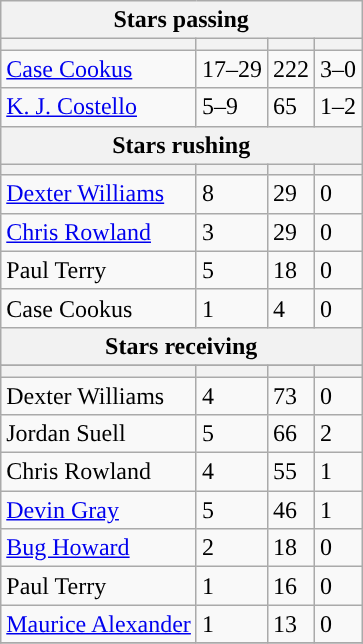<table class="wikitable plainrowheaders">
<tr>
<th colspan="6">Stars passing</th>
</tr>
<tr>
<th scope="col"></th>
<th scope="col"></th>
<th scope="col"></th>
<th scope="col"></th>
</tr>
<tr>
<td><a href='#'>Case Cookus</a></td>
<td>17–29</td>
<td>222</td>
<td>3–0</td>
</tr>
<tr>
<td><a href='#'>K. J. Costello</a></td>
<td>5–9</td>
<td>65</td>
<td>1–2</td>
</tr>
<tr>
<th colspan="6">Stars rushing</th>
</tr>
<tr>
<th scope="col"></th>
<th scope="col"></th>
<th scope="col"></th>
<th scope="col"></th>
</tr>
<tr>
<td><a href='#'>Dexter Williams</a></td>
<td>8</td>
<td>29</td>
<td>0</td>
</tr>
<tr>
<td><a href='#'>Chris Rowland</a></td>
<td>3</td>
<td>29</td>
<td>0</td>
</tr>
<tr>
<td>Paul Terry</td>
<td>5</td>
<td>18</td>
<td>0</td>
</tr>
<tr>
<td>Case Cookus</td>
<td>1</td>
<td>4</td>
<td>0</td>
</tr>
<tr>
<th colspan="6">Stars receiving</th>
</tr>
<tr>
</tr>
<tr>
<th scope="col"></th>
<th scope="col"></th>
<th scope="col"></th>
<th scope="col"></th>
</tr>
<tr>
<td>Dexter Williams</td>
<td>4</td>
<td>73</td>
<td>0</td>
</tr>
<tr>
<td>Jordan Suell</td>
<td>5</td>
<td>66</td>
<td>2</td>
</tr>
<tr>
<td>Chris Rowland</td>
<td>4</td>
<td>55</td>
<td>1</td>
</tr>
<tr>
<td><a href='#'>Devin Gray</a></td>
<td>5</td>
<td>46</td>
<td>1</td>
</tr>
<tr>
<td><a href='#'>Bug Howard</a></td>
<td>2</td>
<td>18</td>
<td>0</td>
</tr>
<tr>
<td>Paul Terry</td>
<td>1</td>
<td>16</td>
<td>0</td>
</tr>
<tr>
<td><a href='#'>Maurice Alexander</a></td>
<td>1</td>
<td>13</td>
<td>0</td>
</tr>
<tr>
</tr>
</table>
